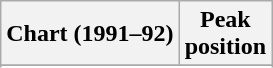<table class="wikitable sortable plainrowheaders" style="text-align:center">
<tr>
<th>Chart (1991–92)</th>
<th>Peak<br>position</th>
</tr>
<tr>
</tr>
<tr>
</tr>
<tr>
</tr>
</table>
